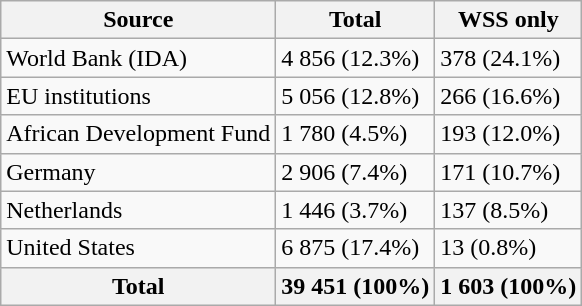<table class=wikitable>
<tr>
<th>Source</th>
<th>Total</th>
<th>WSS only</th>
</tr>
<tr>
<td>World Bank (IDA)</td>
<td>4 856 (12.3%)</td>
<td>378 (24.1%)</td>
</tr>
<tr>
<td>EU institutions</td>
<td>5 056 (12.8%)</td>
<td>266 (16.6%)</td>
</tr>
<tr>
<td>African Development Fund</td>
<td>1 780 (4.5%)</td>
<td>193 (12.0%)</td>
</tr>
<tr>
<td>Germany</td>
<td>2 906 (7.4%)</td>
<td>171 (10.7%)</td>
</tr>
<tr>
<td>Netherlands</td>
<td>1 446 (3.7%)</td>
<td>137 (8.5%)</td>
</tr>
<tr>
<td>United States</td>
<td>6 875 (17.4%)</td>
<td>13 (0.8%)</td>
</tr>
<tr>
<th>Total</th>
<th>39 451 (100%)</th>
<th>1 603 (100%)</th>
</tr>
</table>
